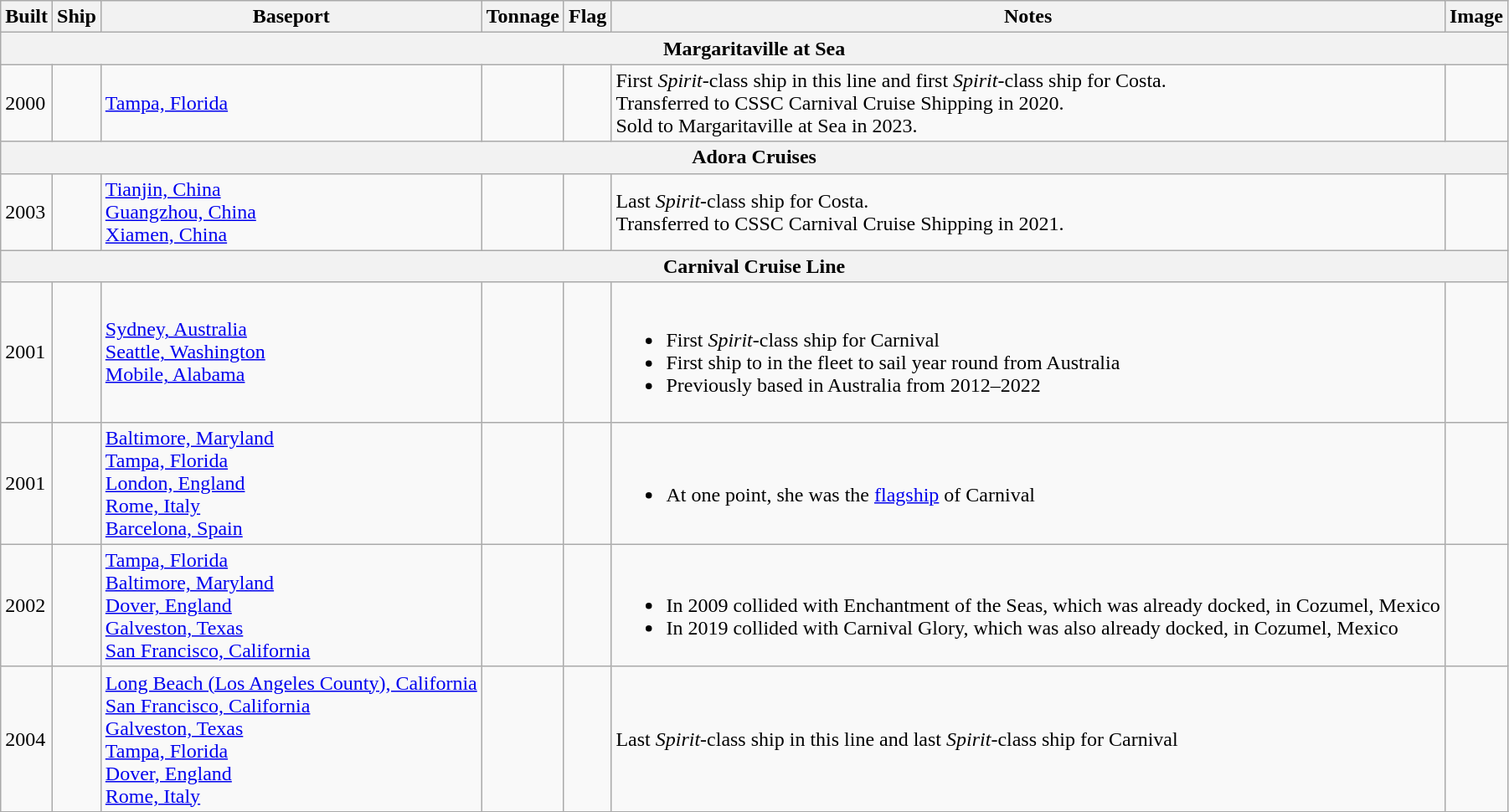<table class="wikitable sortable">
<tr>
<th>Built</th>
<th>Ship</th>
<th>Baseport</th>
<th>Tonnage</th>
<th>Flag</th>
<th>Notes</th>
<th>Image</th>
</tr>
<tr>
<th colspan="7">Margaritaville at Sea</th>
</tr>
<tr>
<td>2000</td>
<td></td>
<td><a href='#'>Tampa, Florida</a></td>
<td></td>
<td></td>
<td>First <em>Spirit</em>-class ship in this line and first <em>Spirit</em>-class ship for Costa.<br>Transferred to CSSC Carnival Cruise Shipping in 2020.<br>Sold to Margaritaville at Sea in 2023.</td>
<td></td>
</tr>
<tr>
<th colspan="7">Adora Cruises</th>
</tr>
<tr>
<td>2003</td>
<td></td>
<td><a href='#'>Tianjin, China</a><br><a href='#'>Guangzhou, China</a><br><a href='#'>Xiamen, China</a></td>
<td></td>
<td></td>
<td>Last <em>Spirit</em>-class ship for Costa.<br>Transferred to CSSC Carnival Cruise Shipping in 2021.</td>
<td></td>
</tr>
<tr>
<th colspan="7">Carnival Cruise Line</th>
</tr>
<tr>
<td>2001</td>
<td></td>
<td><a href='#'>Sydney, Australia</a><br><a href='#'>Seattle, Washington</a><br><a href='#'>Mobile, Alabama</a></td>
<td></td>
<td></td>
<td><br><ul><li>First <em>Spirit</em>-class ship for Carnival</li><li>First ship to in the fleet to sail year round from Australia</li><li>Previously based in Australia from 2012–2022</li></ul></td>
<td></td>
</tr>
<tr>
<td>2001</td>
<td></td>
<td><a href='#'>Baltimore, Maryland</a><br><a href='#'>Tampa, Florida</a><br><a href='#'>London, England</a><br><a href='#'>Rome, Italy</a><br><a href='#'>Barcelona, Spain</a></td>
<td></td>
<td></td>
<td><br><ul><li>At one point, she was the <a href='#'>flagship</a> of Carnival</li></ul></td>
<td></td>
</tr>
<tr>
<td>2002</td>
<td></td>
<td><a href='#'>Tampa, Florida</a><br><a href='#'>Baltimore, Maryland</a><br><a href='#'>Dover, England</a><br><a href='#'>Galveston, Texas</a><br><a href='#'>San Francisco, California</a></td>
<td></td>
<td></td>
<td><br><ul><li>In 2009 collided with Enchantment of the Seas, which was already docked, in Cozumel, Mexico</li><li>In 2019 collided with Carnival Glory, which was also already docked, in Cozumel, Mexico</li></ul></td>
<td></td>
</tr>
<tr>
<td>2004</td>
<td></td>
<td><a href='#'>Long Beach (Los Angeles County), California</a><br><a href='#'>San Francisco, California</a><br><a href='#'>Galveston, Texas</a><br><a href='#'>Tampa, Florida</a><br><a href='#'>Dover, England</a><br><a href='#'>Rome, Italy</a></td>
<td></td>
<td></td>
<td>Last <em>Spirit</em>-class ship in this line and last <em>Spirit</em>-class ship for Carnival</td>
<td></td>
</tr>
<tr>
</tr>
</table>
